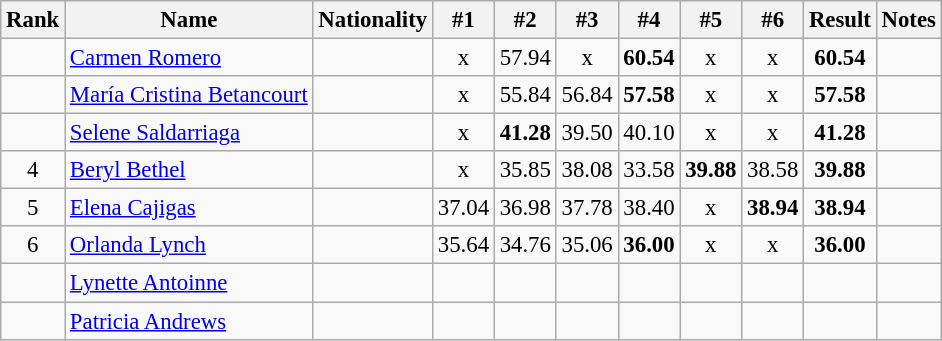<table class="wikitable sortable" style="text-align:center;font-size:95%">
<tr>
<th>Rank</th>
<th>Name</th>
<th>Nationality</th>
<th>#1</th>
<th>#2</th>
<th>#3</th>
<th>#4</th>
<th>#5</th>
<th>#6</th>
<th>Result</th>
<th>Notes</th>
</tr>
<tr>
<td></td>
<td align=left><a href='#'>Carmen Romero</a></td>
<td align=left></td>
<td>x</td>
<td>57.94</td>
<td>x</td>
<td><strong>60.54</strong></td>
<td>x</td>
<td>x</td>
<td><strong>60.54</strong></td>
<td></td>
</tr>
<tr>
<td></td>
<td align=left><a href='#'>María Cristina Betancourt</a></td>
<td align=left></td>
<td>x</td>
<td>55.84</td>
<td>56.84</td>
<td><strong>57.58</strong></td>
<td>x</td>
<td>x</td>
<td><strong>57.58</strong></td>
<td></td>
</tr>
<tr>
<td></td>
<td align=left><a href='#'>Selene Saldarriaga</a></td>
<td align=left></td>
<td>x</td>
<td><strong>41.28</strong></td>
<td>39.50</td>
<td>40.10</td>
<td>x</td>
<td>x</td>
<td><strong>41.28</strong></td>
<td></td>
</tr>
<tr>
<td>4</td>
<td align=left><a href='#'>Beryl Bethel</a></td>
<td align=left></td>
<td>x</td>
<td>35.85</td>
<td>38.08</td>
<td>33.58</td>
<td><strong>39.88</strong></td>
<td>38.58</td>
<td><strong>39.88</strong></td>
<td></td>
</tr>
<tr>
<td>5</td>
<td align=left><a href='#'>Elena Cajigas</a></td>
<td align=left></td>
<td>37.04</td>
<td>36.98</td>
<td>37.78</td>
<td>38.40</td>
<td>x</td>
<td><strong>38.94</strong></td>
<td><strong>38.94</strong></td>
<td></td>
</tr>
<tr>
<td>6</td>
<td align=left><a href='#'>Orlanda Lynch</a></td>
<td align=left></td>
<td>35.64</td>
<td>34.76</td>
<td>35.06</td>
<td><strong>36.00</strong></td>
<td>x</td>
<td>x</td>
<td><strong>36.00</strong></td>
<td></td>
</tr>
<tr>
<td></td>
<td align=left><a href='#'>Lynette Antoinne</a></td>
<td align=left></td>
<td></td>
<td></td>
<td></td>
<td></td>
<td></td>
<td></td>
<td></td>
<td></td>
</tr>
<tr>
<td></td>
<td align=left><a href='#'>Patricia Andrews</a></td>
<td align=left></td>
<td></td>
<td></td>
<td></td>
<td></td>
<td></td>
<td></td>
<td></td>
<td></td>
</tr>
</table>
